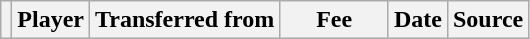<table class="wikitable plainrowheaders sortable">
<tr>
<th></th>
<th scope="col">Player</th>
<th>Transferred from</th>
<th style="width: 65px;">Fee</th>
<th scope="col">Date</th>
<th scope="col">Source</th>
</tr>
</table>
